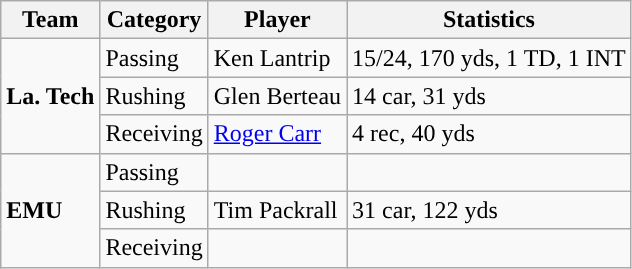<table class="wikitable">
<tr>
<th>Team</th>
<th>Category</th>
<th>Player</th>
<th>Statistics</th>
</tr>
<tr>
<td rowspan=3><strong>La. Tech</strong></td>
<td>Passing</td>
<td>Ken Lantrip</td>
<td>15/24, 170 yds, 1 TD, 1 INT</td>
</tr>
<tr>
<td>Rushing</td>
<td>Glen Berteau</td>
<td>14 car, 31 yds</td>
</tr>
<tr>
<td>Receiving</td>
<td><a href='#'>Roger Carr</a></td>
<td>4 rec, 40 yds</td>
</tr>
<tr>
<td rowspan=3><strong>EMU</strong></td>
<td>Passing</td>
<td></td>
<td></td>
</tr>
<tr>
<td>Rushing</td>
<td>Tim Packrall</td>
<td>31 car, 122 yds</td>
</tr>
<tr>
<td>Receiving</td>
<td></td>
<td></td>
</tr>
</table>
